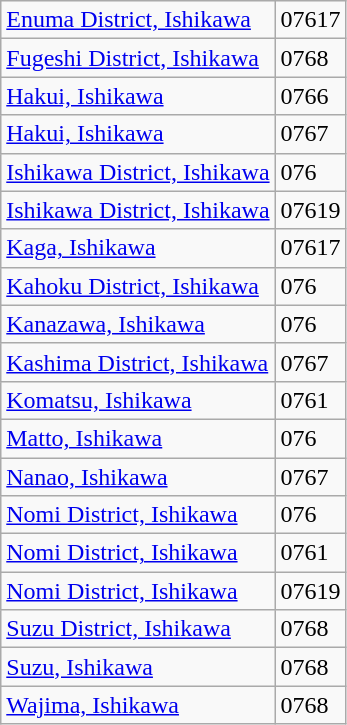<table class="wikitable">
<tr>
<td><a href='#'>Enuma District, Ishikawa</a></td>
<td>07617</td>
</tr>
<tr>
<td><a href='#'>Fugeshi District, Ishikawa</a></td>
<td>0768</td>
</tr>
<tr>
<td><a href='#'>Hakui, Ishikawa</a></td>
<td>0766</td>
</tr>
<tr>
<td><a href='#'>Hakui, Ishikawa</a></td>
<td>0767</td>
</tr>
<tr>
<td><a href='#'>Ishikawa District, Ishikawa</a></td>
<td>076</td>
</tr>
<tr>
<td><a href='#'>Ishikawa District, Ishikawa</a></td>
<td>07619</td>
</tr>
<tr>
<td><a href='#'>Kaga, Ishikawa</a></td>
<td>07617</td>
</tr>
<tr>
<td><a href='#'>Kahoku District, Ishikawa</a></td>
<td>076</td>
</tr>
<tr>
<td><a href='#'>Kanazawa, Ishikawa</a></td>
<td>076</td>
</tr>
<tr>
<td><a href='#'>Kashima District, Ishikawa</a></td>
<td>0767</td>
</tr>
<tr>
<td><a href='#'>Komatsu, Ishikawa</a></td>
<td>0761</td>
</tr>
<tr>
<td><a href='#'>Matto, Ishikawa</a></td>
<td>076</td>
</tr>
<tr>
<td><a href='#'>Nanao, Ishikawa</a></td>
<td>0767</td>
</tr>
<tr>
<td><a href='#'>Nomi District, Ishikawa</a></td>
<td>076</td>
</tr>
<tr>
<td><a href='#'>Nomi District, Ishikawa</a></td>
<td>0761</td>
</tr>
<tr>
<td><a href='#'>Nomi District, Ishikawa</a></td>
<td>07619</td>
</tr>
<tr>
<td><a href='#'>Suzu District, Ishikawa</a></td>
<td>0768</td>
</tr>
<tr>
<td><a href='#'>Suzu, Ishikawa</a></td>
<td>0768</td>
</tr>
<tr>
<td><a href='#'>Wajima, Ishikawa</a></td>
<td>0768</td>
</tr>
</table>
